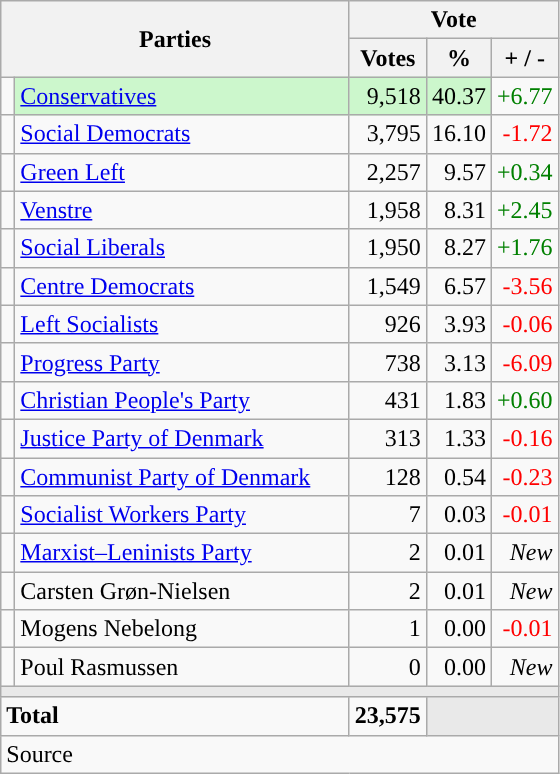<table class="wikitable" style="text-align:right;">
<tr>
<th style="text-align:centre;" rowspan="2" colspan="2" width="225">Parties</th>
<th colspan="3">Vote</th>
</tr>
<tr>
<th width="15">Votes</th>
<th width="15">%</th>
<th width="15">+ / -</th>
</tr>
<tr>
<td width="2" style="color:inherit;background:"></td>
<td bgcolor=#ccf7cc  align="left"><a href='#'>Conservatives</a></td>
<td bgcolor=#ccf7cc>9,518</td>
<td bgcolor=#ccf7cc>40.37</td>
<td style=color:green;>+6.77</td>
</tr>
<tr>
<td width="2" style="color:inherit;background:"></td>
<td align="left"><a href='#'>Social Democrats</a></td>
<td>3,795</td>
<td>16.10</td>
<td style=color:red;>-1.72</td>
</tr>
<tr>
<td width="2" style="color:inherit;background:"></td>
<td align="left"><a href='#'>Green Left</a></td>
<td>2,257</td>
<td>9.57</td>
<td style=color:green;>+0.34</td>
</tr>
<tr>
<td width="2" style="color:inherit;background:"></td>
<td align="left"><a href='#'>Venstre</a></td>
<td>1,958</td>
<td>8.31</td>
<td style=color:green;>+2.45</td>
</tr>
<tr>
<td width="2" style="color:inherit;background:"></td>
<td align="left"><a href='#'>Social Liberals</a></td>
<td>1,950</td>
<td>8.27</td>
<td style=color:green;>+1.76</td>
</tr>
<tr>
<td width="2" style="color:inherit;background:"></td>
<td align="left"><a href='#'>Centre Democrats</a></td>
<td>1,549</td>
<td>6.57</td>
<td style=color:red;>-3.56</td>
</tr>
<tr>
<td width="2" style="color:inherit;background:"></td>
<td align="left"><a href='#'>Left Socialists</a></td>
<td>926</td>
<td>3.93</td>
<td style=color:red;>-0.06</td>
</tr>
<tr>
<td width="2" style="color:inherit;background:"></td>
<td align="left"><a href='#'>Progress Party</a></td>
<td>738</td>
<td>3.13</td>
<td style=color:red;>-6.09</td>
</tr>
<tr>
<td width="2" style="color:inherit;background:"></td>
<td align="left"><a href='#'>Christian People's Party</a></td>
<td>431</td>
<td>1.83</td>
<td style=color:green;>+0.60</td>
</tr>
<tr>
<td width="2" style="color:inherit;background:"></td>
<td align="left"><a href='#'>Justice Party of Denmark</a></td>
<td>313</td>
<td>1.33</td>
<td style=color:red;>-0.16</td>
</tr>
<tr>
<td width="2" style="color:inherit;background:"></td>
<td align="left"><a href='#'>Communist Party of Denmark</a></td>
<td>128</td>
<td>0.54</td>
<td style=color:red;>-0.23</td>
</tr>
<tr>
<td width="2" style="color:inherit;background:"></td>
<td align="left"><a href='#'>Socialist Workers Party</a></td>
<td>7</td>
<td>0.03</td>
<td style=color:red;>-0.01</td>
</tr>
<tr>
<td width="2" style="color:inherit;background:"></td>
<td align="left"><a href='#'>Marxist–Leninists Party</a></td>
<td>2</td>
<td>0.01</td>
<td><em>New</em></td>
</tr>
<tr>
<td width="2" style="color:inherit;background:"></td>
<td align="left">Carsten Grøn-Nielsen</td>
<td>2</td>
<td>0.01</td>
<td><em>New</em></td>
</tr>
<tr>
<td width="2" style="color:inherit;background:"></td>
<td align="left">Mogens Nebelong</td>
<td>1</td>
<td>0.00</td>
<td style=color:red;>-0.01</td>
</tr>
<tr>
<td width="2" style="color:inherit;background:"></td>
<td align="left">Poul Rasmussen</td>
<td>0</td>
<td>0.00</td>
<td><em>New</em></td>
</tr>
<tr>
<td colspan="7" bgcolor="#E9E9E9"></td>
</tr>
<tr>
<td align="left" colspan="2"><strong>Total</strong></td>
<td><strong>23,575</strong></td>
<td bgcolor="#E9E9E9" colspan="2"></td>
</tr>
<tr>
<td align="left" colspan="6">Source</td>
</tr>
</table>
